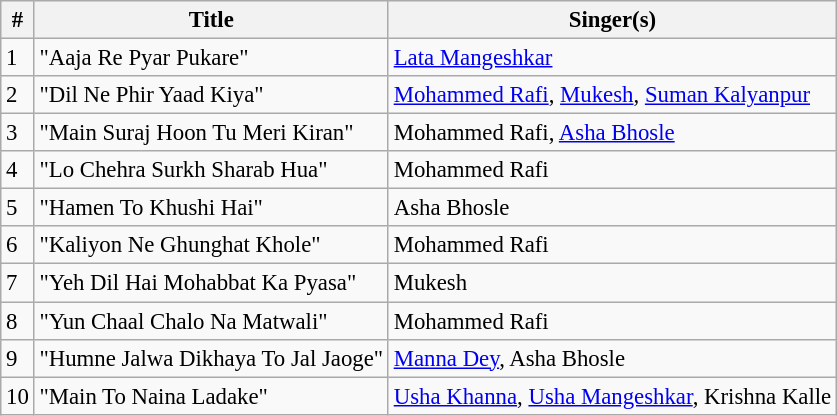<table class="wikitable" style="font-size:95%;">
<tr>
<th>#</th>
<th>Title</th>
<th>Singer(s)</th>
</tr>
<tr>
<td>1</td>
<td>"Aaja Re Pyar Pukare"</td>
<td><a href='#'>Lata Mangeshkar</a></td>
</tr>
<tr>
<td>2</td>
<td>"Dil Ne Phir Yaad Kiya"</td>
<td><a href='#'>Mohammed Rafi</a>, <a href='#'>Mukesh</a>, <a href='#'>Suman Kalyanpur</a></td>
</tr>
<tr>
<td>3</td>
<td>"Main Suraj Hoon Tu Meri Kiran"</td>
<td>Mohammed Rafi, <a href='#'>Asha Bhosle</a></td>
</tr>
<tr>
<td>4</td>
<td>"Lo Chehra Surkh Sharab Hua"</td>
<td>Mohammed Rafi</td>
</tr>
<tr>
<td>5</td>
<td>"Hamen To Khushi Hai"</td>
<td>Asha Bhosle</td>
</tr>
<tr>
<td>6</td>
<td>"Kaliyon Ne Ghunghat Khole"</td>
<td>Mohammed Rafi</td>
</tr>
<tr>
<td>7</td>
<td>"Yeh Dil Hai Mohabbat Ka Pyasa"</td>
<td>Mukesh</td>
</tr>
<tr>
<td>8</td>
<td>"Yun Chaal Chalo Na Matwali"</td>
<td>Mohammed Rafi</td>
</tr>
<tr>
<td>9</td>
<td>"Humne Jalwa Dikhaya To Jal Jaoge"</td>
<td><a href='#'>Manna Dey</a>, Asha Bhosle</td>
</tr>
<tr>
<td>10</td>
<td>"Main To Naina Ladake"</td>
<td><a href='#'>Usha Khanna</a>, <a href='#'>Usha Mangeshkar</a>, Krishna Kalle</td>
</tr>
</table>
